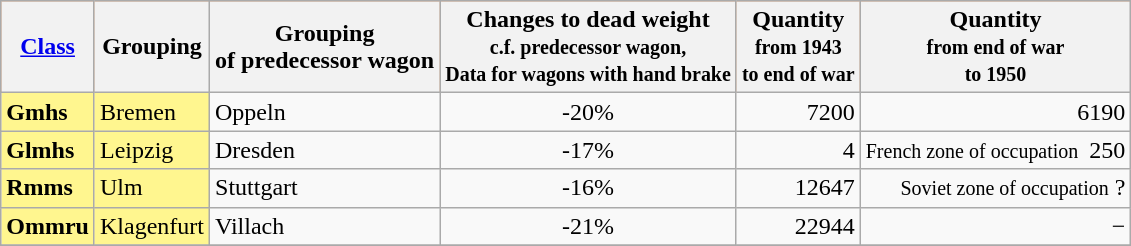<table class="wikitable">
<tr style="background:#FF7F24">
<th align="center"><a href='#'>Class</a></th>
<th align="center">Grouping</th>
<th align="center">Grouping<br>of predecessor wagon</th>
<th align="center">Changes to dead weight<br><small>c.f. predecessor wagon,<br>Data for wagons with hand brake</small></th>
<th align="center">Quantity<br><small>from 1943<br>to end of war</small></th>
<th align="center">Quantity<br><small>from end of war<br> to 1950</small></th>
</tr>
<tr>
<td style="background:#FFF68F"><strong>Gmhs</strong></td>
<td style="background:#FFF68F">Bremen</td>
<td>Oppeln</td>
<td align="center">-20%</td>
<td align="right">7200</td>
<td align="right">6190</td>
</tr>
<tr>
<td style="background:#FFF68F"><strong>Glmhs</strong></td>
<td style="background:#FFF68F">Leipzig</td>
<td>Dresden</td>
<td align="center">-17%</td>
<td align="right">4</td>
<td align="right"><small>French zone of occupation </small> 250</td>
</tr>
<tr>
<td style="background:#FFF68F"><strong>Rmms</strong></td>
<td style="background:#FFF68F">Ulm</td>
<td>Stuttgart</td>
<td align="center">-16%</td>
<td align="right">12647</td>
<td align="right"><small>Soviet zone of occupation</small> ?</td>
</tr>
<tr>
<td style="background:#FFF68F"><strong>Ommru</strong></td>
<td style="background:#FFF68F">Klagenfurt</td>
<td>Villach</td>
<td align="center">-21%</td>
<td align="right">22944</td>
<td align="right">−</td>
</tr>
<tr>
</tr>
</table>
